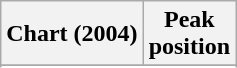<table class="wikitable sortable plainrowheaders">
<tr>
<th scope="col">Chart (2004)</th>
<th scope="col">Peak<br>position</th>
</tr>
<tr>
</tr>
<tr>
</tr>
<tr>
</tr>
</table>
